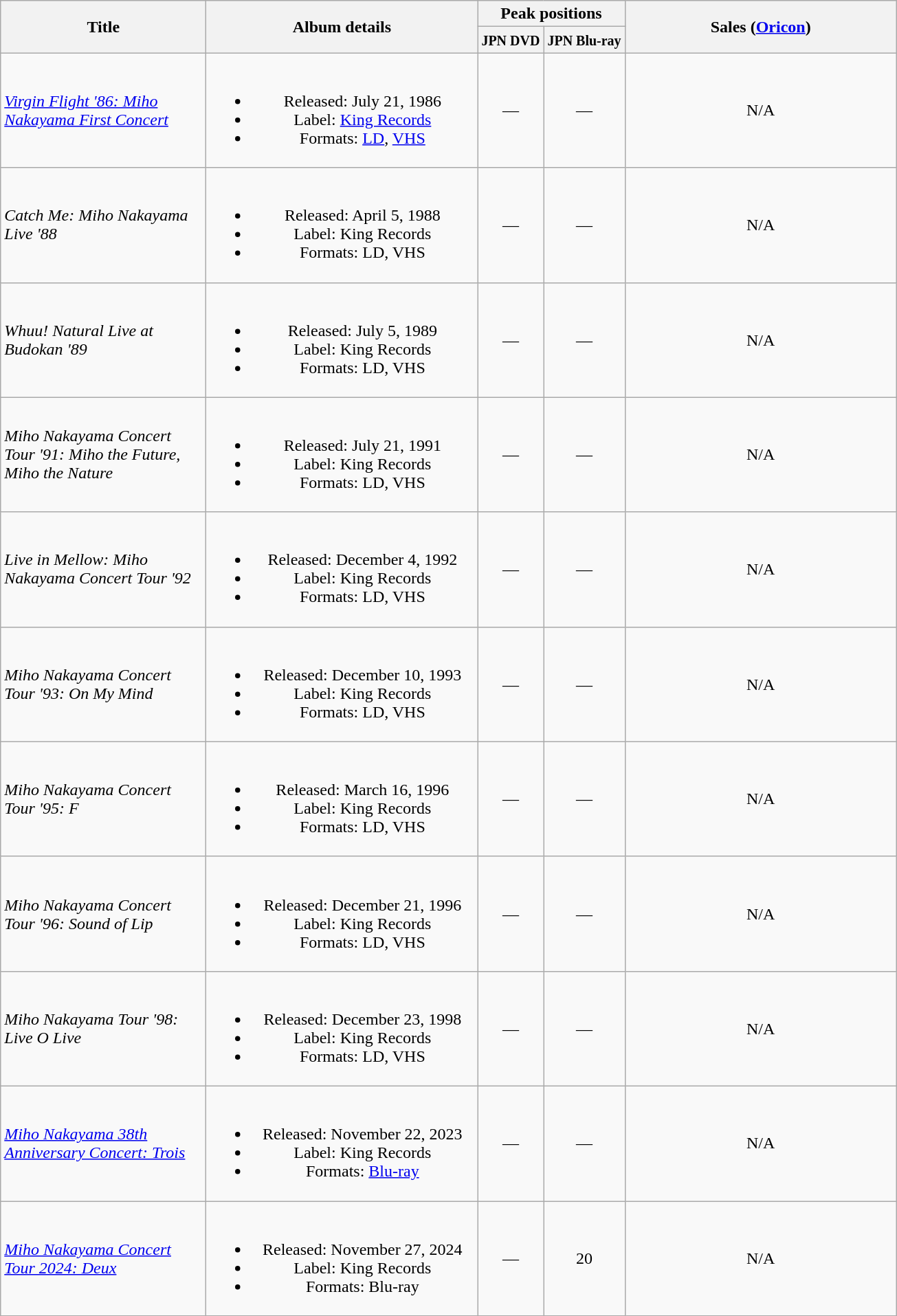<table class="wikitable plainrowheaders" style="text-align:center;">
<tr>
<th style="width:12em;" rowspan="2">Title</th>
<th style="width:16em;" rowspan="2">Album details</th>
<th colspan="2">Peak positions</th>
<th style="width:16em;" rowspan="2">Sales (<a href='#'>Oricon</a>)</th>
</tr>
<tr>
<th><small>JPN DVD</small><br></th>
<th><small>JPN Blu-ray</small><br></th>
</tr>
<tr>
<td align="left"><em><a href='#'>Virgin Flight '86: Miho Nakayama First Concert</a></em></td>
<td><br><ul><li>Released: July 21, 1986</li><li>Label: <a href='#'>King Records</a></li><li>Formats: <a href='#'>LD</a>, <a href='#'>VHS</a></li></ul></td>
<td>—</td>
<td>—</td>
<td>N/A</td>
</tr>
<tr>
<td align="left"><em>Catch Me: Miho Nakayama Live '88</em></td>
<td><br><ul><li>Released: April 5, 1988</li><li>Label: King Records</li><li>Formats: LD, VHS</li></ul></td>
<td>—</td>
<td>—</td>
<td>N/A</td>
</tr>
<tr>
<td align="left"><em>Whuu! Natural Live at Budokan '89</em></td>
<td><br><ul><li>Released: July 5, 1989</li><li>Label: King Records</li><li>Formats: LD, VHS</li></ul></td>
<td>—</td>
<td>—</td>
<td>N/A</td>
</tr>
<tr>
<td align="left"><em>Miho Nakayama Concert Tour '91: Miho the Future, Miho the Nature</em></td>
<td><br><ul><li>Released: July 21, 1991</li><li>Label: King Records</li><li>Formats: LD, VHS</li></ul></td>
<td>—</td>
<td>—</td>
<td>N/A</td>
</tr>
<tr>
<td align="left"><em>Live in Mellow: Miho Nakayama Concert Tour '92</em></td>
<td><br><ul><li>Released: December 4, 1992</li><li>Label: King Records</li><li>Formats: LD, VHS</li></ul></td>
<td>—</td>
<td>—</td>
<td>N/A</td>
</tr>
<tr>
<td align="left"><em>Miho Nakayama Concert Tour '93: On My Mind</em></td>
<td><br><ul><li>Released: December 10, 1993</li><li>Label: King Records</li><li>Formats: LD, VHS</li></ul></td>
<td>—</td>
<td>—</td>
<td>N/A</td>
</tr>
<tr>
<td align="left"><em>Miho Nakayama Concert Tour '95: F</em></td>
<td><br><ul><li>Released: March 16, 1996</li><li>Label: King Records</li><li>Formats: LD, VHS</li></ul></td>
<td>—</td>
<td>—</td>
<td>N/A</td>
</tr>
<tr>
<td align="left"><em>Miho Nakayama Concert Tour '96: Sound of Lip</em></td>
<td><br><ul><li>Released: December 21, 1996</li><li>Label: King Records</li><li>Formats: LD, VHS</li></ul></td>
<td>—</td>
<td>—</td>
<td>N/A</td>
</tr>
<tr>
<td align="left"><em>Miho Nakayama Tour '98: Live O Live</em></td>
<td><br><ul><li>Released: December 23, 1998</li><li>Label: King Records</li><li>Formats: LD, VHS</li></ul></td>
<td>—</td>
<td>—</td>
<td>N/A</td>
</tr>
<tr>
<td align="left"><em><a href='#'>Miho Nakayama 38th Anniversary Concert: Trois</a></em></td>
<td><br><ul><li>Released: November 22, 2023</li><li>Label: King Records</li><li>Formats: <a href='#'>Blu-ray</a></li></ul></td>
<td>—</td>
<td>—</td>
<td>N/A</td>
</tr>
<tr>
<td align="left"><em><a href='#'>Miho Nakayama Concert Tour 2024: Deux</a></em></td>
<td><br><ul><li>Released: November 27, 2024</li><li>Label: King Records</li><li>Formats: Blu-ray</li></ul></td>
<td>—</td>
<td>20</td>
<td>N/A</td>
</tr>
</table>
